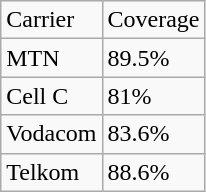<table class="wikitable">
<tr>
<td>Carrier</td>
<td>Coverage</td>
</tr>
<tr>
<td>MTN</td>
<td>89.5%</td>
</tr>
<tr>
<td>Cell C</td>
<td>81%</td>
</tr>
<tr>
<td>Vodacom</td>
<td>83.6%</td>
</tr>
<tr>
<td>Telkom</td>
<td>88.6%</td>
</tr>
</table>
